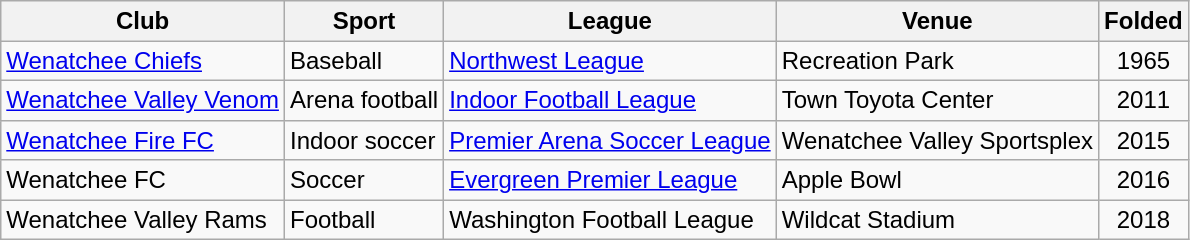<table class="wikitable" style="margin-right:0px;border-color:rgb(170,170,170);color:rgb(0,0,0);font-family:sans-serif;line-height:19.1875px;">
<tr>
<th>Club</th>
<th>Sport</th>
<th>League</th>
<th>Venue</th>
<th>Folded</th>
</tr>
<tr>
<td><a href='#'>Wenatchee Chiefs</a></td>
<td>Baseball</td>
<td><a href='#'>Northwest League</a></td>
<td>Recreation Park</td>
<td align=center>1965</td>
</tr>
<tr>
<td><a href='#'>Wenatchee Valley Venom</a></td>
<td>Arena football</td>
<td><a href='#'>Indoor Football League</a></td>
<td>Town Toyota Center</td>
<td align=center>2011</td>
</tr>
<tr>
<td><a href='#'>Wenatchee Fire FC</a></td>
<td>Indoor soccer</td>
<td><a href='#'>Premier Arena Soccer League</a></td>
<td>Wenatchee Valley Sportsplex</td>
<td align=center>2015</td>
</tr>
<tr>
<td>Wenatchee FC</td>
<td>Soccer</td>
<td><a href='#'>Evergreen Premier League</a></td>
<td>Apple Bowl</td>
<td align=center>2016</td>
</tr>
<tr>
<td>Wenatchee Valley Rams</td>
<td>Football</td>
<td>Washington Football League</td>
<td>Wildcat Stadium</td>
<td align=center>2018</td>
</tr>
</table>
